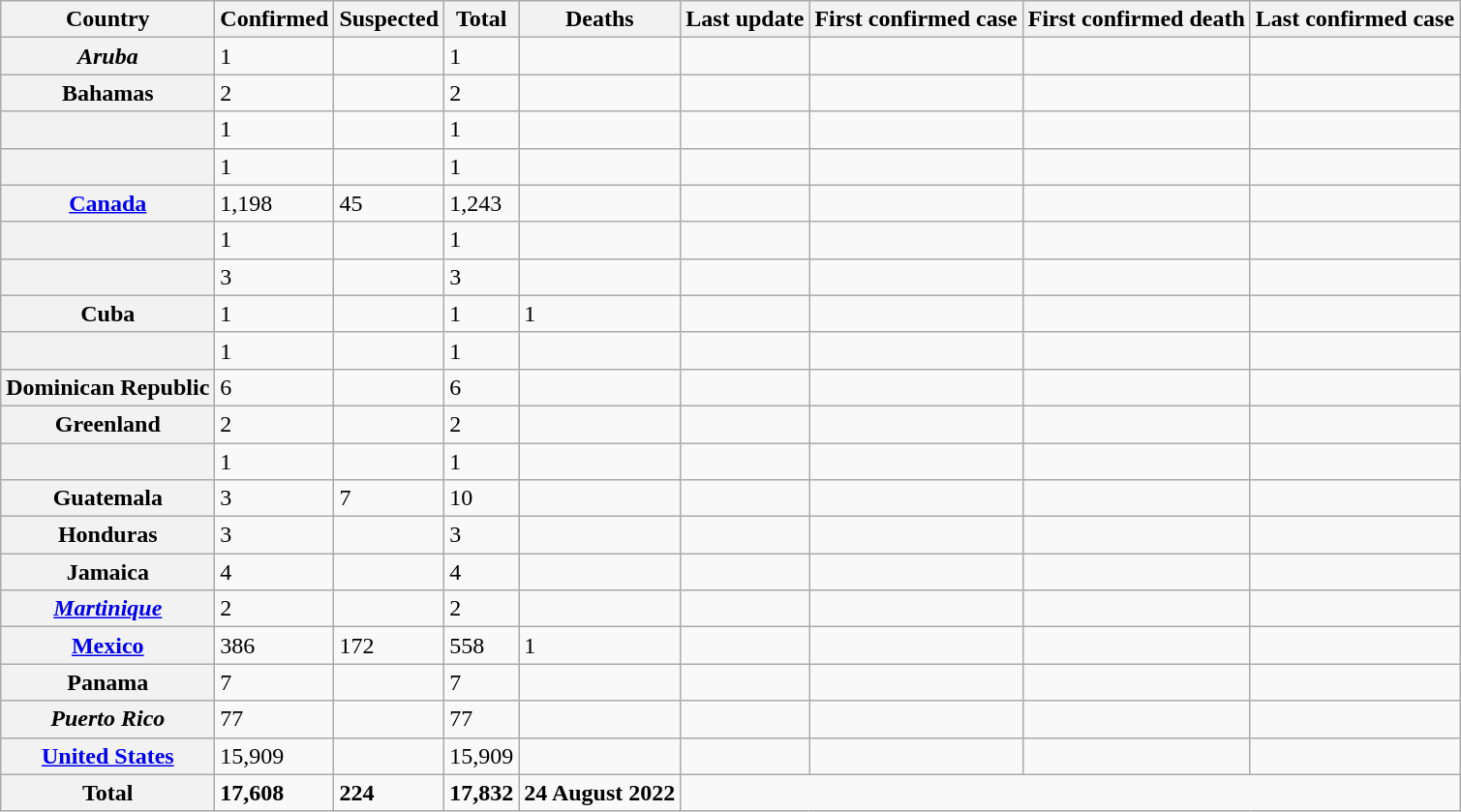<table class="wikitable sortable plainrowheaders">
<tr>
<th scope="col">Country</th>
<th scope="col" data-sort-type=number>Confirmed</th>
<th scope="col" data-sort-type=number>Suspected</th>
<th scope="col" data-sort-type=number>Total</th>
<th scope="col" data-sort-type=number>Deaths</th>
<th scope="col">Last update</th>
<th scope="col">First confirmed case</th>
<th scope="col">First confirmed death</th>
<th scope="col">Last confirmed case</th>
</tr>
<tr>
<th scope="row"><em>Aruba</em></th>
<td>1</td>
<td></td>
<td>1</td>
<td></td>
<td></td>
<td></td>
<td></td>
<td></td>
</tr>
<tr>
<th scope="row">Bahamas</th>
<td>2</td>
<td></td>
<td>2</td>
<td></td>
<td></td>
<td></td>
<td></td>
<td></td>
</tr>
<tr>
<th scope="row"></th>
<td>1</td>
<td></td>
<td>1</td>
<td></td>
<td></td>
<td></td>
<td></td>
<td></td>
</tr>
<tr>
<th scope="row"><em></em></th>
<td>1</td>
<td></td>
<td>1</td>
<td></td>
<td></td>
<td></td>
<td></td>
<td></td>
</tr>
<tr>
<th scope="row"> <a href='#'>Canada</a></th>
<td>1,198</td>
<td>45</td>
<td>1,243</td>
<td></td>
<td></td>
<td></td>
<td></td>
<td></td>
</tr>
<tr>
<th scope="row"><em></em></th>
<td>1</td>
<td></td>
<td>1</td>
<td></td>
<td></td>
<td></td>
<td></td>
<td></td>
</tr>
<tr>
<th scope="row"></th>
<td>3</td>
<td></td>
<td>3</td>
<td></td>
<td></td>
<td></td>
<td></td>
<td></td>
</tr>
<tr>
<th scope="row">Cuba</th>
<td>1</td>
<td></td>
<td>1</td>
<td>1</td>
<td></td>
<td></td>
<td></td>
<td></td>
</tr>
<tr>
<th scope="row"><em></em></th>
<td>1</td>
<td></td>
<td>1</td>
<td></td>
<td></td>
<td></td>
<td></td>
<td></td>
</tr>
<tr>
<th scope="row">Dominican Republic</th>
<td>6</td>
<td></td>
<td>6</td>
<td></td>
<td></td>
<td></td>
<td></td>
<td></td>
</tr>
<tr>
<th scope="row">Greenland</th>
<td>2</td>
<td></td>
<td>2</td>
<td></td>
<td></td>
<td></td>
<td></td>
<td></td>
</tr>
<tr>
<th scope="row"><em></em></th>
<td>1</td>
<td></td>
<td>1</td>
<td></td>
<td></td>
<td></td>
<td></td>
<td></td>
</tr>
<tr>
<th scope="row">Guatemala</th>
<td>3</td>
<td>7</td>
<td>10</td>
<td></td>
<td></td>
<td></td>
<td></td>
<td></td>
</tr>
<tr>
<th scope="row">Honduras</th>
<td>3</td>
<td></td>
<td>3</td>
<td></td>
<td></td>
<td></td>
<td></td>
<td></td>
</tr>
<tr>
<th scope="row">Jamaica</th>
<td>4</td>
<td></td>
<td>4</td>
<td></td>
<td></td>
<td></td>
<td></td>
<td></td>
</tr>
<tr>
<th scope="row"><em><a href='#'>Martinique</a></em></th>
<td>2</td>
<td></td>
<td>2</td>
<td></td>
<td></td>
<td></td>
<td></td>
<td></td>
</tr>
<tr>
<th scope="row"> <a href='#'>Mexico</a></th>
<td>386</td>
<td>172</td>
<td>558</td>
<td>1</td>
<td></td>
<td></td>
<td></td>
<td></td>
</tr>
<tr>
<th scope="row">Panama</th>
<td>7</td>
<td></td>
<td>7</td>
<td></td>
<td></td>
<td></td>
<td></td>
<td></td>
</tr>
<tr>
<th scope="row"><em>Puerto Rico</em></th>
<td>77</td>
<td></td>
<td>77</td>
<td></td>
<td></td>
<td></td>
<td></td>
<td></td>
</tr>
<tr>
<th scope="row"> <a href='#'>United States</a></th>
<td>15,909</td>
<td></td>
<td>15,909</td>
<td></td>
<td></td>
<td></td>
<td></td>
<td></td>
</tr>
<tr class="sortbottom">
<th scope="row"><strong>Total</strong></th>
<td><strong>17,608</strong></td>
<td><strong>224</strong></td>
<td><strong>17,832</strong></td>
<td><strong>24 August 2022</strong></td>
<td colspan="4"></td>
</tr>
</table>
